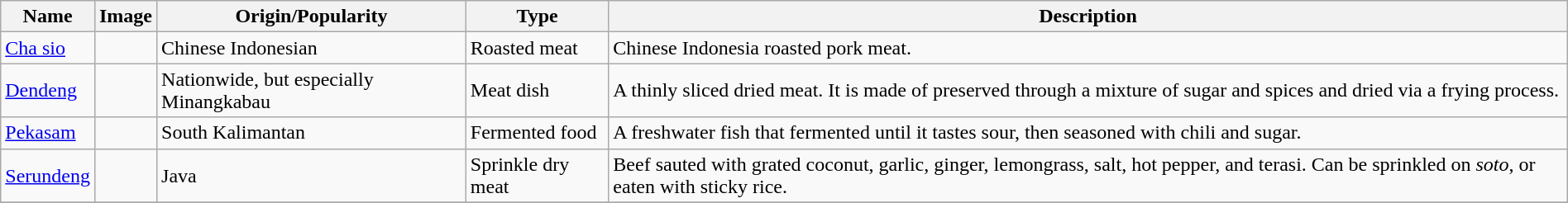<table class="wikitable sortable sticky-header" width="100%">
<tr>
<th>Name</th>
<th>Image</th>
<th>Origin/Popularity</th>
<th>Type</th>
<th>Description</th>
</tr>
<tr>
<td><a href='#'>Cha sio</a></td>
<td></td>
<td>Chinese Indonesian</td>
<td>Roasted meat</td>
<td>Chinese Indonesia roasted pork meat.</td>
</tr>
<tr>
<td><a href='#'>Dendeng</a></td>
<td></td>
<td>Nationwide, but especially Minangkabau</td>
<td>Meat dish</td>
<td>A thinly sliced dried meat. It is made of preserved through a mixture of sugar and spices and dried via a frying process.</td>
</tr>
<tr>
<td><a href='#'>Pekasam</a></td>
<td></td>
<td>South Kalimantan</td>
<td>Fermented food</td>
<td>A freshwater fish that fermented until it tastes sour, then seasoned with chili and sugar.</td>
</tr>
<tr>
<td><a href='#'>Serundeng</a></td>
<td></td>
<td>Java</td>
<td>Sprinkle dry meat</td>
<td>Beef sauted with grated coconut, garlic, ginger, lemongrass, salt, hot pepper, and terasi. Can be sprinkled on <em>soto</em>, or eaten with sticky rice.</td>
</tr>
<tr>
</tr>
</table>
